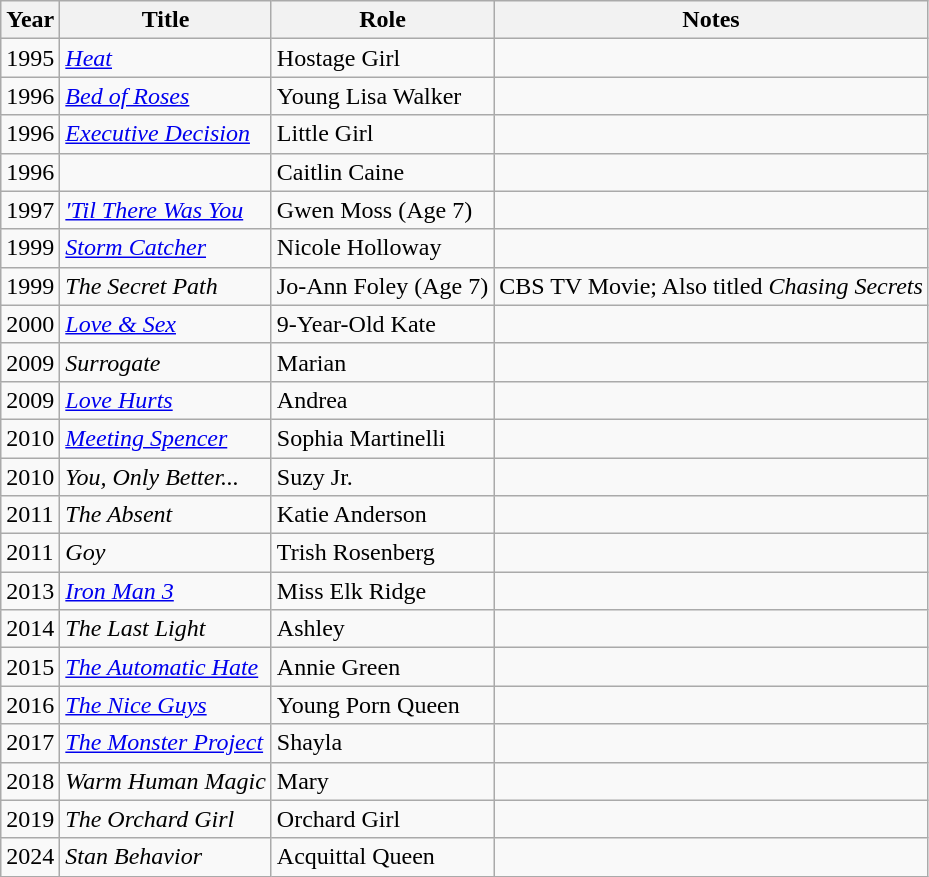<table class="wikitable sortable">
<tr>
<th>Year</th>
<th>Title</th>
<th>Role</th>
<th class="unsortable">Notes</th>
</tr>
<tr>
<td>1995</td>
<td><em><a href='#'>Heat</a></em></td>
<td>Hostage Girl</td>
<td></td>
</tr>
<tr>
<td>1996</td>
<td><em><a href='#'>Bed of Roses</a></em></td>
<td>Young Lisa Walker</td>
<td></td>
</tr>
<tr>
<td>1996</td>
<td><em><a href='#'>Executive Decision</a></em></td>
<td>Little Girl</td>
<td></td>
</tr>
<tr>
<td>1996</td>
<td><em></em></td>
<td>Caitlin Caine</td>
<td></td>
</tr>
<tr>
<td>1997</td>
<td><em><a href='#'>'Til There Was You</a></em></td>
<td>Gwen Moss (Age 7)</td>
<td></td>
</tr>
<tr>
<td>1999</td>
<td><em><a href='#'>Storm Catcher</a></em></td>
<td>Nicole Holloway</td>
<td></td>
</tr>
<tr>
<td>1999</td>
<td><em>The Secret Path</em></td>
<td>Jo-Ann Foley (Age 7)</td>
<td>CBS TV Movie; Also titled <em>Chasing Secrets</em></td>
</tr>
<tr>
<td>2000</td>
<td><em><a href='#'>Love & Sex</a></em></td>
<td>9-Year-Old Kate</td>
<td></td>
</tr>
<tr>
<td>2009</td>
<td><em>Surrogate</em></td>
<td>Marian</td>
<td></td>
</tr>
<tr>
<td>2009</td>
<td><em><a href='#'>Love Hurts</a></em></td>
<td>Andrea</td>
<td></td>
</tr>
<tr>
<td>2010</td>
<td><em><a href='#'>Meeting Spencer</a></em></td>
<td>Sophia Martinelli</td>
<td></td>
</tr>
<tr>
<td>2010</td>
<td><em>You, Only Better...</em></td>
<td>Suzy Jr.</td>
<td></td>
</tr>
<tr>
<td>2011</td>
<td><em>The Absent</em></td>
<td>Katie Anderson</td>
<td></td>
</tr>
<tr>
<td>2011</td>
<td><em>Goy</em></td>
<td>Trish Rosenberg</td>
<td></td>
</tr>
<tr>
<td>2013</td>
<td><em><a href='#'>Iron Man 3</a></em></td>
<td>Miss Elk Ridge</td>
<td></td>
</tr>
<tr>
<td>2014</td>
<td><em>The Last Light</em></td>
<td>Ashley</td>
<td></td>
</tr>
<tr>
<td>2015</td>
<td><em><a href='#'>The Automatic Hate</a></em></td>
<td>Annie Green</td>
<td></td>
</tr>
<tr>
<td>2016</td>
<td><em><a href='#'>The Nice Guys</a></em></td>
<td>Young Porn Queen</td>
<td></td>
</tr>
<tr>
<td>2017</td>
<td><em><a href='#'>The Monster Project</a></em></td>
<td>Shayla</td>
<td></td>
</tr>
<tr>
<td>2018</td>
<td><em>Warm Human Magic</em></td>
<td>Mary</td>
<td></td>
</tr>
<tr>
<td>2019</td>
<td><em>The Orchard Girl</em></td>
<td>Orchard Girl</td>
<td></td>
</tr>
<tr>
<td>2024</td>
<td><em>Stan Behavior</em></td>
<td>Acquittal Queen</td>
<td></td>
</tr>
</table>
